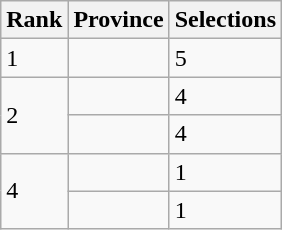<table class="wikitable">
<tr>
<th>Rank</th>
<th>Province</th>
<th>Selections</th>
</tr>
<tr>
<td>1</td>
<td></td>
<td>5</td>
</tr>
<tr>
<td rowspan="2">2</td>
<td></td>
<td>4</td>
</tr>
<tr>
<td></td>
<td>4</td>
</tr>
<tr>
<td rowspan="2">4</td>
<td></td>
<td>1</td>
</tr>
<tr>
<td></td>
<td>1</td>
</tr>
</table>
